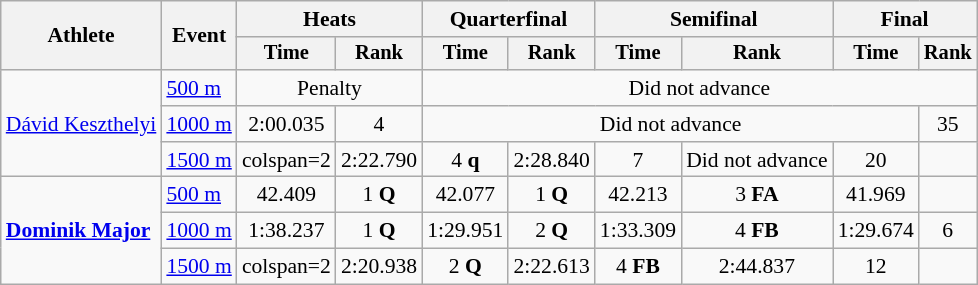<table class="wikitable" style="font-size:90%">
<tr>
<th rowspan=2>Athlete</th>
<th rowspan=2>Event</th>
<th colspan=2>Heats</th>
<th colspan=2>Quarterfinal</th>
<th colspan=2>Semifinal</th>
<th colspan=2>Final</th>
</tr>
<tr style="font-size:95%">
<th>Time</th>
<th>Rank</th>
<th>Time</th>
<th>Rank</th>
<th>Time</th>
<th>Rank</th>
<th>Time</th>
<th>Rank</th>
</tr>
<tr align=center>
<td align=left rowspan=3><a href='#'>Dávid Keszthelyi</a></td>
<td align=left><a href='#'>500 m</a></td>
<td colspan=2>Penalty</td>
<td colspan=6>Did not advance</td>
</tr>
<tr align=center>
<td align=left><a href='#'>1000 m</a></td>
<td>2:00.035</td>
<td>4</td>
<td colspan=5>Did not advance</td>
<td>35</td>
</tr>
<tr align=center>
<td align=left><a href='#'>1500 m</a></td>
<td>colspan=2 </td>
<td>2:22.790</td>
<td>4 <strong>q</strong></td>
<td>2:28.840</td>
<td>7</td>
<td>Did not advance</td>
<td>20</td>
</tr>
<tr align=center>
<td align=left rowspan=3><strong><a href='#'>Dominik Major</a></strong></td>
<td align=left><a href='#'>500 m</a></td>
<td>42.409</td>
<td>1 <strong>Q</strong></td>
<td>42.077</td>
<td>1 <strong>Q</strong></td>
<td>42.213</td>
<td>3 <strong>FA</strong></td>
<td>41.969</td>
<td></td>
</tr>
<tr align=center>
<td align=left><a href='#'>1000 m</a></td>
<td>1:38.237</td>
<td>1 <strong>Q</strong></td>
<td>1:29.951</td>
<td>2 <strong>Q</strong></td>
<td>1:33.309</td>
<td>4 <strong>FB</strong></td>
<td>1:29.674</td>
<td>6</td>
</tr>
<tr align=center>
<td align=left><a href='#'>1500 m</a></td>
<td>colspan=2 </td>
<td>2:20.938</td>
<td>2 <strong>Q</strong></td>
<td>2:22.613</td>
<td>4 <strong>FB</strong></td>
<td>2:44.837</td>
<td>12</td>
</tr>
</table>
